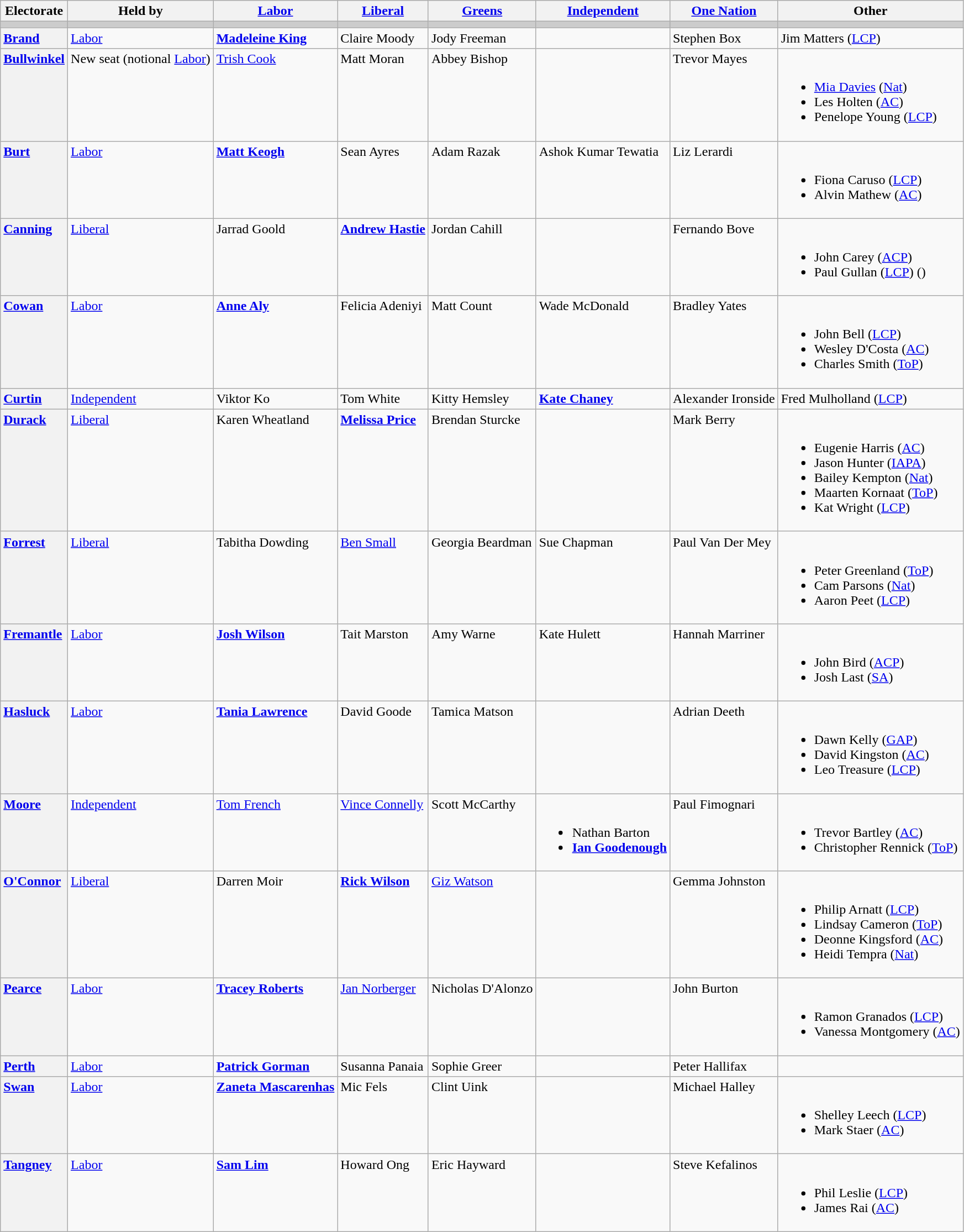<table class="wikitable sticky-header">
<tr>
<th>Electorate</th>
<th>Held by</th>
<th><a href='#'>Labor</a></th>
<th><a href='#'>Liberal</a></th>
<th><a href='#'>Greens</a></th>
<th><a href='#'>Independent</a></th>
<th><a href='#'>One Nation</a></th>
<th>Other</th>
</tr>
<tr style="background:#ccc;">
<td></td>
<td></td>
<td></td>
<td></td>
<td></td>
<td></td>
<td></td>
<td></td>
</tr>
<tr style=vertical-align:top>
<th style=text-align:left><a href='#'>Brand</a></th>
<td><a href='#'>Labor</a></td>
<td><strong><a href='#'>Madeleine King</a></strong></td>
<td>Claire Moody</td>
<td>Jody Freeman</td>
<td></td>
<td>Stephen Box</td>
<td>Jim Matters (<a href='#'>LCP</a>)</td>
</tr>
<tr style=vertical-align:top>
<th style=text-align:left><a href='#'>Bullwinkel</a></th>
<td>New seat (notional <a href='#'>Labor</a>)</td>
<td><a href='#'>Trish Cook</a></td>
<td>Matt Moran</td>
<td>Abbey Bishop</td>
<td></td>
<td>Trevor Mayes</td>
<td><ul><br><li><a href='#'>Mia Davies</a> (<a href='#'>Nat</a>)<li>Les Holten (<a href='#'>AC</a>)<li>Penelope Young (<a href='#'>LCP</a>)</ul></td>
</tr>
<tr style=vertical-align:top>
<th style=text-align:left><a href='#'>Burt</a></th>
<td><a href='#'>Labor</a></td>
<td><strong><a href='#'>Matt Keogh</a></strong></td>
<td>Sean Ayres</td>
<td>Adam Razak</td>
<td>Ashok Kumar Tewatia</td>
<td>Liz Lerardi</td>
<td><ul><br><li>Fiona Caruso (<a href='#'>LCP</a>)<li>Alvin Mathew (<a href='#'>AC</a>)</ul></td>
</tr>
<tr style=vertical-align:top>
<th style=text-align:left><a href='#'>Canning</a></th>
<td><a href='#'>Liberal</a></td>
<td>Jarrad Goold</td>
<td><strong><a href='#'>Andrew Hastie</a></strong></td>
<td>Jordan Cahill</td>
<td></td>
<td>Fernando Bove</td>
<td><ul><br><li>John Carey (<a href='#'>ACP</a>)<li>Paul Gullan (<a href='#'>LCP</a>) ()</ul></td>
</tr>
<tr style=vertical-align:top>
<th style=text-align:left><a href='#'>Cowan</a></th>
<td><a href='#'>Labor</a></td>
<td><strong><a href='#'>Anne Aly</a></strong></td>
<td>Felicia Adeniyi</td>
<td>Matt Count</td>
<td>Wade McDonald</td>
<td>Bradley Yates</td>
<td><ul><br><li>John Bell (<a href='#'>LCP</a>)<li>Wesley D'Costa (<a href='#'>AC</a>)<li>Charles Smith (<a href='#'>ToP</a>)</ul></td>
</tr>
<tr style=vertical-align:top>
<th style=text-align:left><a href='#'>Curtin</a></th>
<td><a href='#'>Independent</a></td>
<td>Viktor Ko</td>
<td>Tom White</td>
<td>Kitty Hemsley</td>
<td><strong><a href='#'>Kate Chaney</a></strong></td>
<td>Alexander Ironside</td>
<td>Fred Mulholland (<a href='#'>LCP</a>)</td>
</tr>
<tr style=vertical-align:top>
<th style=text-align:left><a href='#'>Durack</a></th>
<td><a href='#'>Liberal</a></td>
<td>Karen Wheatland</td>
<td><strong><a href='#'>Melissa Price</a></strong></td>
<td>Brendan Sturcke</td>
<td></td>
<td>Mark Berry</td>
<td><ul><br><li>Eugenie Harris (<a href='#'>AC</a>)<li>Jason Hunter (<a href='#'>IAPA</a>)<li>Bailey Kempton (<a href='#'>Nat</a>)<li>Maarten Kornaat (<a href='#'>ToP</a>)<li>Kat Wright (<a href='#'>LCP</a>)</ul></td>
</tr>
<tr style=vertical-align:top>
<th style=text-align:left><a href='#'>Forrest</a></th>
<td><a href='#'>Liberal</a></td>
<td>Tabitha Dowding</td>
<td><a href='#'>Ben Small</a></td>
<td>Georgia Beardman</td>
<td>Sue Chapman</td>
<td>Paul Van Der Mey</td>
<td><ul><br><li>Peter Greenland (<a href='#'>ToP</a>)<li>Cam Parsons (<a href='#'>Nat</a>)<li>Aaron Peet (<a href='#'>LCP</a>)</ul></td>
</tr>
<tr style=vertical-align:top>
<th style=text-align:left><a href='#'>Fremantle</a></th>
<td><a href='#'>Labor</a></td>
<td><strong><a href='#'>Josh Wilson</a></strong></td>
<td>Tait Marston</td>
<td>Amy Warne</td>
<td>Kate Hulett</td>
<td>Hannah Marriner</td>
<td><ul><br><li>John Bird (<a href='#'>ACP</a>)<li>Josh Last (<a href='#'>SA</a>)</ul></td>
</tr>
<tr style=vertical-align:top>
<th style=text-align:left><a href='#'>Hasluck</a></th>
<td><a href='#'>Labor</a></td>
<td><strong><a href='#'>Tania Lawrence</a></strong></td>
<td>David Goode</td>
<td>Tamica Matson</td>
<td></td>
<td>Adrian Deeth</td>
<td><ul><br><li>Dawn Kelly (<a href='#'>GAP</a>)<li>David Kingston (<a href='#'>AC</a>)<li>Leo Treasure (<a href='#'>LCP</a>)</ul></td>
</tr>
<tr style=vertical-align:top>
<th style=text-align:left><a href='#'>Moore</a></th>
<td><a href='#'>Independent</a></td>
<td><a href='#'>Tom French</a></td>
<td><a href='#'>Vince Connelly</a></td>
<td>Scott McCarthy</td>
<td><ul><br><li>Nathan Barton<li><strong><a href='#'>Ian Goodenough</a></strong></ul></td>
<td>Paul Fimognari</td>
<td><ul><br><li>Trevor Bartley (<a href='#'>AC</a>)<li>Christopher Rennick (<a href='#'>ToP</a>)</ul></td>
</tr>
<tr style=vertical-align:top>
<th style=text-align:left><a href='#'>O'Connor</a></th>
<td><a href='#'>Liberal</a></td>
<td>Darren Moir</td>
<td><strong><a href='#'>Rick Wilson</a></strong></td>
<td><a href='#'>Giz Watson</a></td>
<td></td>
<td>Gemma Johnston</td>
<td><ul><br><li>Philip Arnatt (<a href='#'>LCP</a>)<li>Lindsay Cameron (<a href='#'>ToP</a>)<li>Deonne Kingsford (<a href='#'>AC</a>)<li>Heidi Tempra (<a href='#'>Nat</a>)</ul></td>
</tr>
<tr style=vertical-align:top>
<th style=text-align:left><a href='#'>Pearce</a></th>
<td><a href='#'>Labor</a></td>
<td><strong><a href='#'>Tracey Roberts</a></strong></td>
<td><a href='#'>Jan Norberger</a></td>
<td>Nicholas D'Alonzo</td>
<td></td>
<td>John Burton</td>
<td><ul><br><li>Ramon Granados (<a href='#'>LCP</a>)<li>Vanessa Montgomery (<a href='#'>AC</a>)</ul></td>
</tr>
<tr style=vertical-align:top>
<th style=text-align:left><a href='#'>Perth</a></th>
<td><a href='#'>Labor</a></td>
<td><strong><a href='#'>Patrick Gorman</a></strong></td>
<td>Susanna Panaia</td>
<td>Sophie Greer</td>
<td></td>
<td>Peter Hallifax</td>
<td></td>
</tr>
<tr style=vertical-align:top>
<th style=text-align:left><a href='#'>Swan</a></th>
<td><a href='#'>Labor</a></td>
<td><strong><a href='#'>Zaneta Mascarenhas</a></strong></td>
<td>Mic Fels</td>
<td>Clint Uink</td>
<td></td>
<td>Michael Halley</td>
<td><ul><br><li>Shelley Leech (<a href='#'>LCP</a>)<li>Mark Staer (<a href='#'>AC</a>)</ul></td>
</tr>
<tr style=vertical-align:top>
<th style=text-align:left><a href='#'>Tangney</a></th>
<td><a href='#'>Labor</a></td>
<td><strong><a href='#'>Sam Lim</a></strong></td>
<td>Howard Ong</td>
<td>Eric Hayward</td>
<td></td>
<td>Steve Kefalinos</td>
<td><ul><br><li>Phil Leslie (<a href='#'>LCP</a>)<li>James Rai (<a href='#'>AC</a>)</ul></td>
</tr>
</table>
